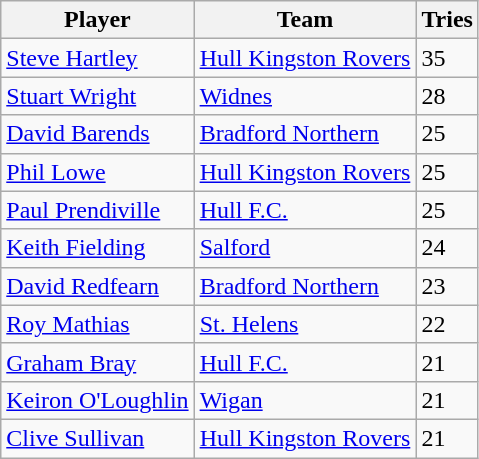<table class="wikitable" style="text-align:left;">
<tr>
<th>Player</th>
<th>Team</th>
<th>Tries</th>
</tr>
<tr>
<td><a href='#'>Steve Hartley</a></td>
<td><a href='#'>Hull Kingston Rovers</a></td>
<td>35</td>
</tr>
<tr>
<td><a href='#'>Stuart Wright</a></td>
<td><a href='#'>Widnes</a></td>
<td>28</td>
</tr>
<tr>
<td><a href='#'>David Barends</a></td>
<td><a href='#'>Bradford Northern</a></td>
<td>25</td>
</tr>
<tr>
<td><a href='#'>Phil Lowe</a></td>
<td><a href='#'>Hull Kingston Rovers</a></td>
<td>25</td>
</tr>
<tr>
<td><a href='#'>Paul Prendiville</a></td>
<td><a href='#'>Hull F.C.</a></td>
<td>25</td>
</tr>
<tr>
<td><a href='#'>Keith Fielding</a></td>
<td><a href='#'>Salford</a></td>
<td>24</td>
</tr>
<tr>
<td><a href='#'>David Redfearn</a></td>
<td><a href='#'>Bradford Northern</a></td>
<td>23</td>
</tr>
<tr>
<td><a href='#'>Roy Mathias</a></td>
<td><a href='#'>St. Helens</a></td>
<td>22</td>
</tr>
<tr>
<td><a href='#'>Graham Bray</a></td>
<td><a href='#'>Hull F.C.</a></td>
<td>21</td>
</tr>
<tr>
<td><a href='#'>Keiron O'Loughlin</a></td>
<td><a href='#'>Wigan</a></td>
<td>21</td>
</tr>
<tr>
<td><a href='#'>Clive Sullivan</a></td>
<td><a href='#'>Hull Kingston Rovers</a></td>
<td>21</td>
</tr>
</table>
